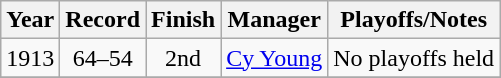<table class="wikitable" style="text-align:center">
<tr>
<th>Year</th>
<th>Record</th>
<th>Finish</th>
<th>Manager</th>
<th>Playoffs/Notes</th>
</tr>
<tr>
<td>1913</td>
<td>64–54</td>
<td>2nd</td>
<td><a href='#'>Cy Young</a></td>
<td>No playoffs held</td>
</tr>
<tr>
</tr>
</table>
